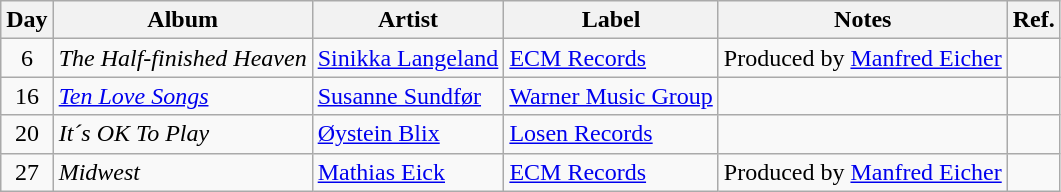<table class="wikitable">
<tr>
<th>Day</th>
<th>Album</th>
<th>Artist</th>
<th>Label</th>
<th>Notes</th>
<th>Ref.</th>
</tr>
<tr>
<td rowspan="1" style="text-align:center;">6</td>
<td><em>The Half-finished Heaven</em></td>
<td><a href='#'>Sinikka Langeland</a></td>
<td><a href='#'>ECM Records</a></td>
<td>Produced by <a href='#'>Manfred Eicher</a></td>
<td style="text-align:center;"></td>
</tr>
<tr>
<td rowspan="1" style="text-align:center;">16</td>
<td><em><a href='#'>Ten Love Songs</a></em></td>
<td><a href='#'>Susanne Sundfør</a></td>
<td><a href='#'>Warner Music Group</a></td>
<td></td>
<td style="text-align:center;"></td>
</tr>
<tr>
<td rowspan="1" style="text-align:center;">20</td>
<td><em>It´s OK To Play</em></td>
<td><a href='#'>Øystein Blix</a></td>
<td><a href='#'>Losen Records</a></td>
<td></td>
<td style="text-align:center;"></td>
</tr>
<tr>
<td rowspan="1" style="text-align:center;">27</td>
<td><em>Midwest</em></td>
<td><a href='#'>Mathias Eick</a></td>
<td><a href='#'>ECM Records</a></td>
<td>Produced by <a href='#'>Manfred Eicher</a></td>
<td style="text-align:center;"></td>
</tr>
</table>
